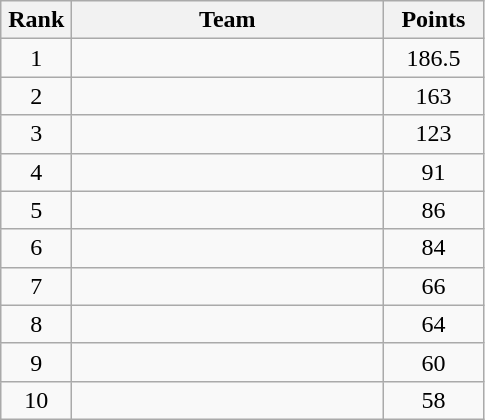<table class="wikitable" style="text-align:center;">
<tr>
<th width=40>Rank</th>
<th width=200>Team</th>
<th width=60>Points</th>
</tr>
<tr>
<td>1</td>
<td align=left></td>
<td>186.5</td>
</tr>
<tr>
<td>2</td>
<td align=left></td>
<td>163</td>
</tr>
<tr>
<td>3</td>
<td align=left></td>
<td>123</td>
</tr>
<tr>
<td>4</td>
<td align=left></td>
<td>91</td>
</tr>
<tr>
<td>5</td>
<td align=left></td>
<td>86</td>
</tr>
<tr>
<td>6</td>
<td align=left></td>
<td>84</td>
</tr>
<tr>
<td>7</td>
<td align=left></td>
<td>66</td>
</tr>
<tr>
<td>8</td>
<td align=left></td>
<td>64</td>
</tr>
<tr>
<td>9</td>
<td align=left></td>
<td>60</td>
</tr>
<tr>
<td>10</td>
<td align=left></td>
<td>58</td>
</tr>
</table>
